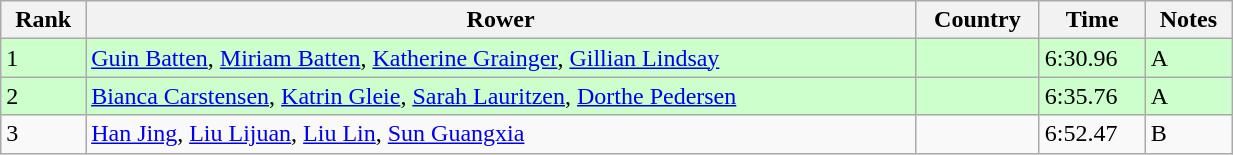<table class="wikitable sortable" width=65%>
<tr>
<th>Rank</th>
<th>Rower</th>
<th>Country</th>
<th>Time</th>
<th>Notes</th>
</tr>
<tr bgcolor=ccffcc>
<td>1</td>
<td><a href='#'>Guin Batten</a>, <a href='#'>Miriam Batten</a>, <a href='#'>Katherine Grainger</a>, <a href='#'>Gillian Lindsay</a></td>
<td></td>
<td>6:30.96</td>
<td>A</td>
</tr>
<tr bgcolor=ccffcc>
<td>2</td>
<td><a href='#'>Bianca Carstensen</a>, <a href='#'>Katrin Gleie</a>, <a href='#'>Sarah Lauritzen</a>, <a href='#'>Dorthe Pedersen</a></td>
<td></td>
<td>6:35.76</td>
<td>A</td>
</tr>
<tr>
<td>3</td>
<td><a href='#'>Han Jing</a>, <a href='#'>Liu Lijuan</a>, <a href='#'>Liu Lin</a>, <a href='#'>Sun Guangxia</a></td>
<td></td>
<td>6:52.47</td>
<td>B</td>
</tr>
</table>
